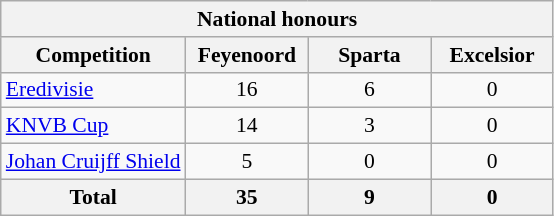<table class="wikitable" style="font-size: 90%">
<tr>
<th colspan="4">National honours</th>
</tr>
<tr>
<th>Competition</th>
<th style="width: 75px">Feyenoord</th>
<th style="width: 75px">Sparta</th>
<th style="width: 75px">Excelsior</th>
</tr>
<tr>
<td><a href='#'>Eredivisie</a></td>
<td style="text-align: center">16</td>
<td style="text-align: center">6</td>
<td style="text-align: center">0</td>
</tr>
<tr>
<td><a href='#'>KNVB Cup</a></td>
<td style="text-align: center">14</td>
<td style="text-align: center">3</td>
<td style="text-align: center">0</td>
</tr>
<tr>
<td><a href='#'>Johan Cruijff Shield</a></td>
<td style="text-align: center">5</td>
<td style="text-align: center">0</td>
<td style="text-align: center">0</td>
</tr>
<tr>
<th>Total</th>
<th>35</th>
<th>9</th>
<th>0</th>
</tr>
</table>
